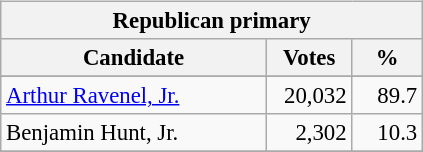<table class="wikitable" align="left" style="margin: 1em 1em 1em 0; font-size: 95%;">
<tr>
<th colspan="3">Republican primary</th>
</tr>
<tr>
<th colspan="1" style="width: 170px">Candidate</th>
<th style="width: 50px">Votes</th>
<th style="width: 40px">%</th>
</tr>
<tr>
</tr>
<tr>
<td><a href='#'>Arthur Ravenel, Jr.</a></td>
<td align="right">20,032</td>
<td align="right">89.7</td>
</tr>
<tr>
<td>Benjamin Hunt, Jr.</td>
<td align="right">2,302</td>
<td align="right">10.3</td>
</tr>
<tr>
</tr>
</table>
